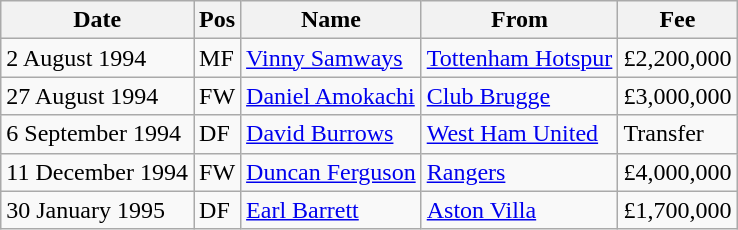<table class="wikitable">
<tr>
<th>Date</th>
<th>Pos</th>
<th>Name</th>
<th>From</th>
<th>Fee</th>
</tr>
<tr>
<td>2 August 1994</td>
<td>MF</td>
<td><a href='#'>Vinny Samways</a></td>
<td><a href='#'>Tottenham Hotspur</a></td>
<td>£2,200,000</td>
</tr>
<tr>
<td>27 August 1994</td>
<td>FW</td>
<td><a href='#'>Daniel Amokachi</a></td>
<td><a href='#'>Club Brugge</a></td>
<td>£3,000,000</td>
</tr>
<tr>
<td>6 September 1994</td>
<td>DF</td>
<td><a href='#'>David Burrows</a></td>
<td><a href='#'>West Ham United</a></td>
<td>Transfer</td>
</tr>
<tr>
<td>11 December 1994</td>
<td>FW</td>
<td><a href='#'>Duncan Ferguson</a></td>
<td><a href='#'>Rangers</a></td>
<td>£4,000,000</td>
</tr>
<tr>
<td>30 January 1995</td>
<td>DF</td>
<td><a href='#'>Earl Barrett</a></td>
<td><a href='#'>Aston Villa</a></td>
<td>£1,700,000</td>
</tr>
</table>
